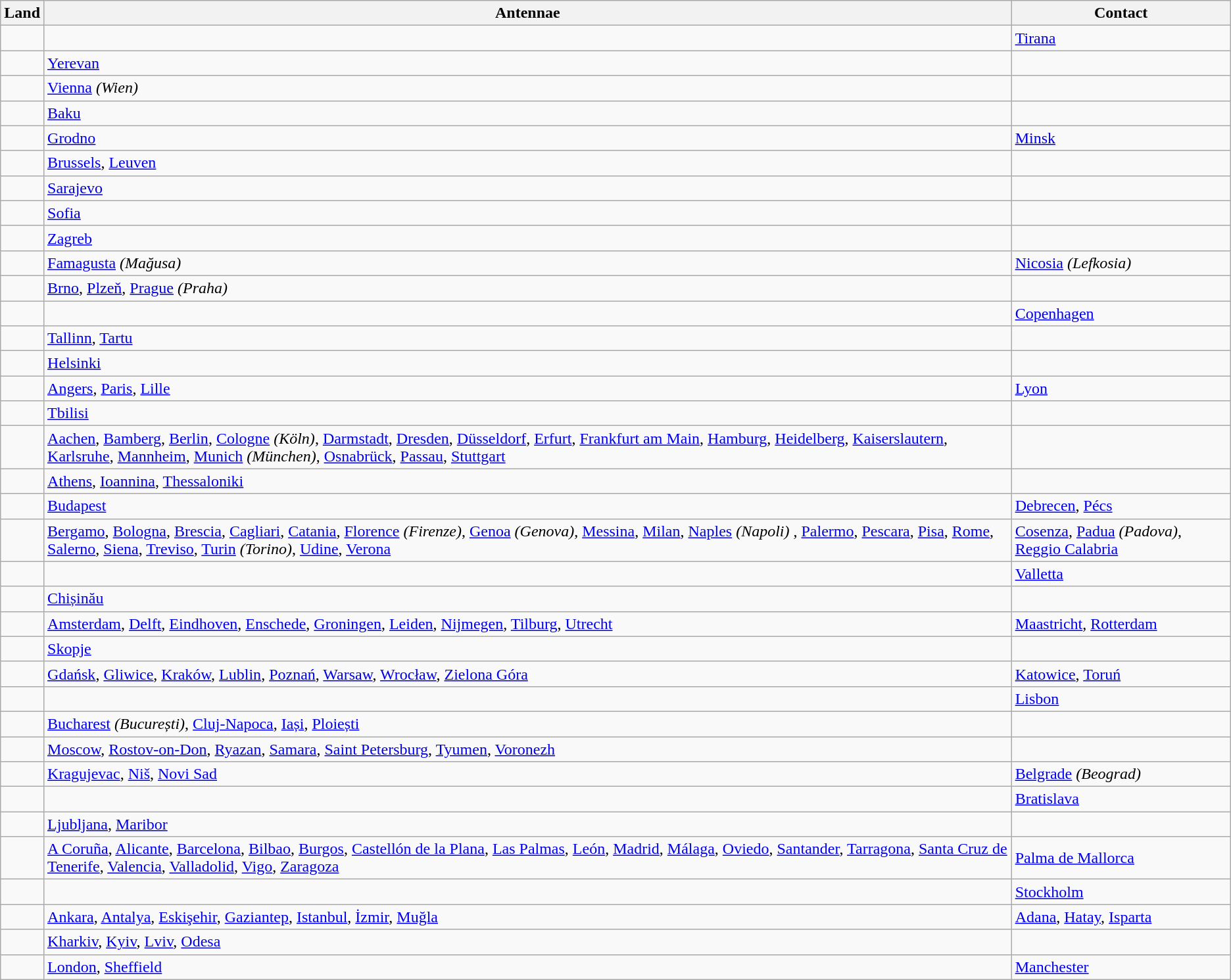<table class="wikitable">
<tr>
<th>Land</th>
<th>Antennae</th>
<th>Contact</th>
</tr>
<tr>
<td></td>
<td></td>
<td><a href='#'>Tirana</a></td>
</tr>
<tr>
<td></td>
<td><a href='#'>Yerevan</a></td>
<td></td>
</tr>
<tr>
<td></td>
<td><a href='#'>Vienna</a> <em>(Wien)</em></td>
<td></td>
</tr>
<tr>
<td></td>
<td><a href='#'>Baku</a></td>
<td></td>
</tr>
<tr>
<td></td>
<td><a href='#'>Grodno</a></td>
<td><a href='#'>Minsk</a></td>
</tr>
<tr>
<td></td>
<td><a href='#'>Brussels</a>, <a href='#'>Leuven</a></td>
<td></td>
</tr>
<tr>
<td></td>
<td><a href='#'>Sarajevo</a></td>
<td></td>
</tr>
<tr>
<td></td>
<td><a href='#'>Sofia</a></td>
<td></td>
</tr>
<tr>
<td></td>
<td><a href='#'>Zagreb</a></td>
<td></td>
</tr>
<tr>
<td></td>
<td><a href='#'>Famagusta</a> <em>(Mağusa)</em></td>
<td><a href='#'>Nicosia</a> <em>(Lefkosia)</em></td>
</tr>
<tr>
<td></td>
<td><a href='#'>Brno</a>, <a href='#'>Plzeň</a>, <a href='#'>Prague</a> <em>(Praha)</em></td>
<td></td>
</tr>
<tr>
<td></td>
<td></td>
<td><a href='#'>Copenhagen</a></td>
</tr>
<tr>
<td></td>
<td><a href='#'>Tallinn</a>, <a href='#'>Tartu</a></td>
<td></td>
</tr>
<tr>
<td></td>
<td><a href='#'>Helsinki</a></td>
<td></td>
</tr>
<tr>
<td></td>
<td><a href='#'>Angers</a>, <a href='#'>Paris</a>, <a href='#'>Lille</a></td>
<td><a href='#'>Lyon</a></td>
</tr>
<tr>
<td></td>
<td><a href='#'>Tbilisi</a></td>
<td></td>
</tr>
<tr>
<td></td>
<td><a href='#'>Aachen</a>, <a href='#'>Bamberg</a>, <a href='#'>Berlin</a>, <a href='#'>Cologne</a> <em>(Köln)</em>, <a href='#'>Darmstadt</a>, <a href='#'>Dresden</a>, <a href='#'>Düsseldorf</a>, <a href='#'>Erfurt</a>, <a href='#'>Frankfurt am Main</a>, <a href='#'>Hamburg</a>, <a href='#'>Heidelberg</a>, <a href='#'>Kaiserslautern</a>, <a href='#'>Karlsruhe</a>, <a href='#'>Mannheim</a>, <a href='#'>Munich</a> <em>(München)</em>, <a href='#'>Osnabrück</a>, <a href='#'>Passau</a>, <a href='#'>Stuttgart</a></td>
<td></td>
</tr>
<tr>
<td></td>
<td><a href='#'>Athens</a>, <a href='#'>Ioannina</a>, <a href='#'>Thessaloniki</a></td>
<td></td>
</tr>
<tr>
<td></td>
<td><a href='#'>Budapest</a></td>
<td><a href='#'>Debrecen</a>, <a href='#'>Pécs</a></td>
</tr>
<tr>
<td></td>
<td><a href='#'>Bergamo</a>, <a href='#'>Bologna</a>, <a href='#'>Brescia</a>, <a href='#'>Cagliari</a>, <a href='#'>Catania</a>, <a href='#'>Florence</a> <em>(Firenze)</em>, <a href='#'>Genoa</a> <em>(Genova)</em>, <a href='#'>Messina</a>, <a href='#'>Milan</a>, <a href='#'>Naples</a> <em>(Napoli)</em> , <a href='#'>Palermo</a>, <a href='#'>Pescara</a>, <a href='#'>Pisa</a>, <a href='#'>Rome</a>, <a href='#'>Salerno</a>, <a href='#'>Siena</a>, <a href='#'>Treviso</a>, <a href='#'>Turin</a> <em>(Torino)</em>, <a href='#'>Udine</a>, <a href='#'>Verona</a></td>
<td><a href='#'>Cosenza</a>, <a href='#'>Padua</a> <em>(Padova)</em>, <a href='#'>Reggio Calabria</a></td>
</tr>
<tr>
<td></td>
<td></td>
<td><a href='#'>Valletta</a></td>
</tr>
<tr>
<td></td>
<td><a href='#'>Chișinău</a></td>
<td></td>
</tr>
<tr>
<td></td>
<td><a href='#'>Amsterdam</a>, <a href='#'>Delft</a>, <a href='#'>Eindhoven</a>, <a href='#'>Enschede</a>, <a href='#'>Groningen</a>, <a href='#'>Leiden</a>, <a href='#'>Nijmegen</a>, <a href='#'>Tilburg</a>, <a href='#'>Utrecht</a></td>
<td><a href='#'>Maastricht</a>, <a href='#'>Rotterdam</a></td>
</tr>
<tr>
<td></td>
<td><a href='#'>Skopje</a></td>
<td></td>
</tr>
<tr>
<td></td>
<td><a href='#'>Gdańsk</a>, <a href='#'>Gliwice</a>, <a href='#'>Kraków</a>, <a href='#'>Lublin</a>, <a href='#'>Poznań</a>, <a href='#'>Warsaw</a>, <a href='#'>Wrocław</a>, <a href='#'>Zielona Góra</a></td>
<td><a href='#'>Katowice</a>, <a href='#'>Toruń</a></td>
</tr>
<tr>
<td></td>
<td></td>
<td><a href='#'>Lisbon</a></td>
</tr>
<tr>
<td></td>
<td><a href='#'>Bucharest</a> <em>(București)</em>, <a href='#'>Cluj-Napoca</a>, <a href='#'>Iași</a>, <a href='#'>Ploiești</a></td>
<td></td>
</tr>
<tr>
<td></td>
<td><a href='#'>Moscow</a>, <a href='#'>Rostov-on-Don</a>, <a href='#'>Ryazan</a>, <a href='#'>Samara</a>, <a href='#'>Saint Petersburg</a>, <a href='#'>Tyumen</a>, <a href='#'>Voronezh</a></td>
<td></td>
</tr>
<tr>
<td></td>
<td><a href='#'>Kragujevac</a>, <a href='#'>Niš</a>, <a href='#'>Novi Sad</a></td>
<td><a href='#'>Belgrade</a> <em>(Beograd)</em></td>
</tr>
<tr>
<td></td>
<td></td>
<td><a href='#'>Bratislava</a></td>
</tr>
<tr>
<td></td>
<td><a href='#'>Ljubljana</a>, <a href='#'>Maribor</a></td>
<td></td>
</tr>
<tr>
<td></td>
<td><a href='#'>A Coruña</a>, <a href='#'>Alicante</a>, <a href='#'>Barcelona</a>, <a href='#'>Bilbao</a>, <a href='#'>Burgos</a>, <a href='#'>Castellón de la Plana</a>, <a href='#'>Las Palmas</a>, <a href='#'>León</a>, <a href='#'>Madrid</a>, <a href='#'>Málaga</a>, <a href='#'>Oviedo</a>, <a href='#'>Santander</a>, <a href='#'>Tarragona</a>, <a href='#'>Santa Cruz de Tenerife</a>, <a href='#'>Valencia</a>, <a href='#'>Valladolid</a>, <a href='#'>Vigo</a>, <a href='#'>Zaragoza</a></td>
<td><a href='#'>Palma de Mallorca</a></td>
</tr>
<tr>
<td></td>
<td></td>
<td><a href='#'>Stockholm</a></td>
</tr>
<tr>
<td></td>
<td><a href='#'>Ankara</a>, <a href='#'>Antalya</a>, <a href='#'>Eskişehir</a>, <a href='#'>Gaziantep</a>, <a href='#'>Istanbul</a>, <a href='#'>İzmir</a>, <a href='#'>Muğla</a></td>
<td><a href='#'>Adana</a>, <a href='#'>Hatay</a>, <a href='#'>Isparta</a></td>
</tr>
<tr>
<td></td>
<td><a href='#'>Kharkiv</a>, <a href='#'>Kyiv</a>, <a href='#'>Lviv</a>, <a href='#'>Odesa</a></td>
<td></td>
</tr>
<tr>
<td></td>
<td><a href='#'>London</a>, <a href='#'>Sheffield</a></td>
<td><a href='#'>Manchester</a></td>
</tr>
</table>
